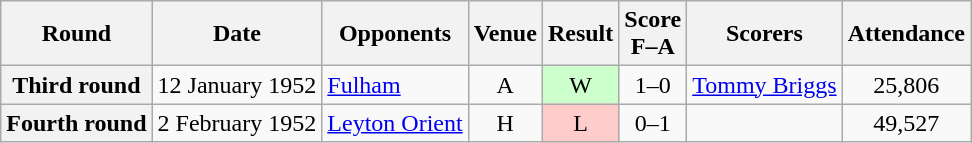<table class="wikitable plainrowheaders" style="text-align:center">
<tr>
<th scope="col">Round</th>
<th scope="col">Date</th>
<th scope="col">Opponents</th>
<th scope="col">Venue</th>
<th scope="col">Result</th>
<th scope="col">Score<br>F–A</th>
<th scope="col">Scorers</th>
<th scope="col">Attendance</th>
</tr>
<tr>
<th scope="row">Third round</th>
<td align="left">12 January 1952</td>
<td align="left"><a href='#'>Fulham</a></td>
<td>A</td>
<td style=background:#cfc>W</td>
<td>1–0</td>
<td align="left"><a href='#'>Tommy Briggs</a></td>
<td>25,806</td>
</tr>
<tr>
<th scope="row">Fourth round</th>
<td align="left">2 February 1952</td>
<td align="left"><a href='#'>Leyton Orient</a></td>
<td>H</td>
<td style=background:#fcc>L</td>
<td>0–1</td>
<td></td>
<td>49,527</td>
</tr>
</table>
